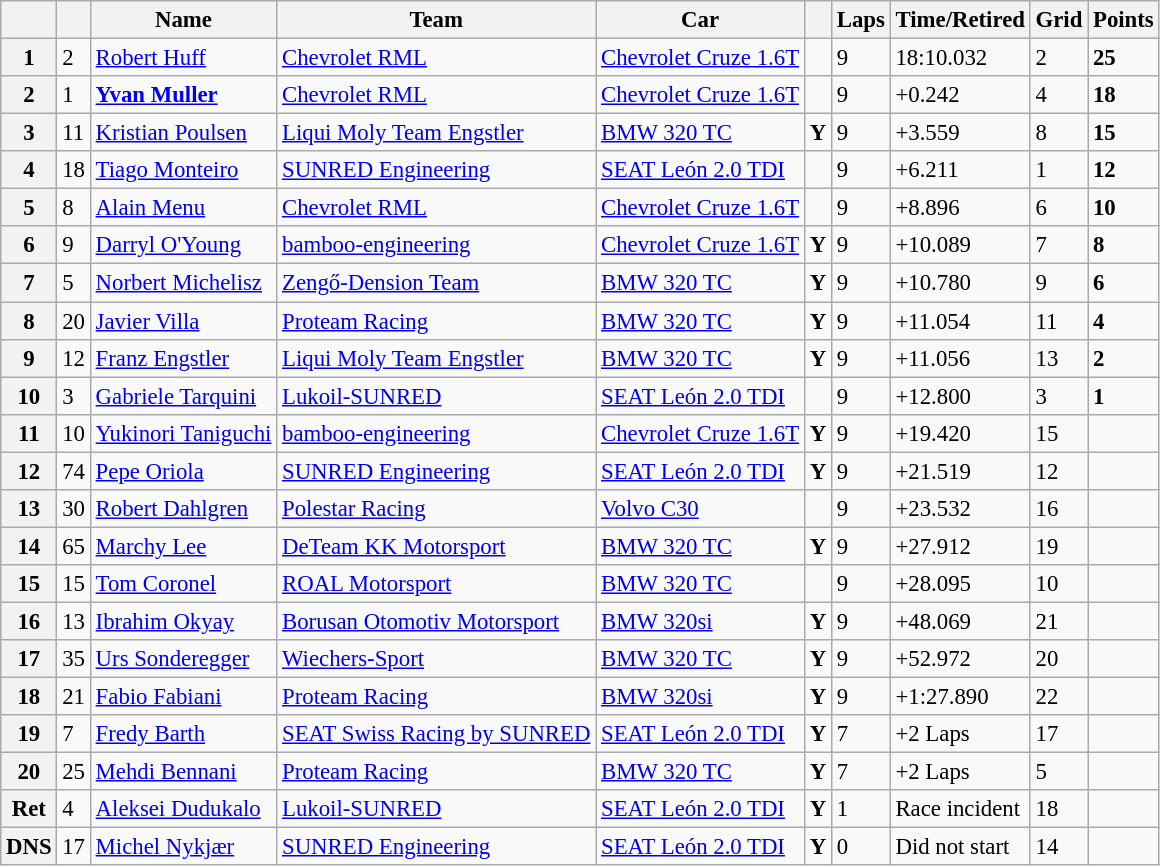<table class="wikitable sortable" style="font-size: 95%;">
<tr>
<th></th>
<th></th>
<th>Name</th>
<th>Team</th>
<th>Car</th>
<th></th>
<th>Laps</th>
<th>Time/Retired</th>
<th>Grid</th>
<th>Points</th>
</tr>
<tr>
<th>1</th>
<td>2</td>
<td> <a href='#'>Robert Huff</a></td>
<td><a href='#'>Chevrolet RML</a></td>
<td><a href='#'>Chevrolet Cruze 1.6T</a></td>
<td></td>
<td>9</td>
<td>18:10.032</td>
<td>2</td>
<td><strong>25</strong></td>
</tr>
<tr>
<th>2</th>
<td>1</td>
<td> <strong><a href='#'>Yvan Muller</a></strong></td>
<td><a href='#'>Chevrolet RML</a></td>
<td><a href='#'>Chevrolet Cruze 1.6T</a></td>
<td></td>
<td>9</td>
<td>+0.242</td>
<td>4</td>
<td><strong>18</strong></td>
</tr>
<tr>
<th>3</th>
<td>11</td>
<td> <a href='#'>Kristian Poulsen</a></td>
<td><a href='#'>Liqui Moly Team Engstler</a></td>
<td><a href='#'>BMW 320 TC</a></td>
<td align=center><strong><span>Y</span></strong></td>
<td>9</td>
<td>+3.559</td>
<td>8</td>
<td><strong>15</strong></td>
</tr>
<tr>
<th>4</th>
<td>18</td>
<td> <a href='#'>Tiago Monteiro</a></td>
<td><a href='#'>SUNRED Engineering</a></td>
<td><a href='#'>SEAT León 2.0 TDI</a></td>
<td></td>
<td>9</td>
<td>+6.211</td>
<td>1</td>
<td><strong>12</strong></td>
</tr>
<tr>
<th>5</th>
<td>8</td>
<td> <a href='#'>Alain Menu</a></td>
<td><a href='#'>Chevrolet RML</a></td>
<td><a href='#'>Chevrolet Cruze 1.6T</a></td>
<td></td>
<td>9</td>
<td>+8.896</td>
<td>6</td>
<td><strong>10</strong></td>
</tr>
<tr>
<th>6</th>
<td>9</td>
<td> <a href='#'>Darryl O'Young</a></td>
<td><a href='#'>bamboo-engineering</a></td>
<td><a href='#'>Chevrolet Cruze 1.6T</a></td>
<td align=center><strong><span>Y</span></strong></td>
<td>9</td>
<td>+10.089</td>
<td>7</td>
<td><strong>8</strong></td>
</tr>
<tr>
<th>7</th>
<td>5</td>
<td> <a href='#'>Norbert Michelisz</a></td>
<td><a href='#'>Zengő-Dension Team</a></td>
<td><a href='#'>BMW 320 TC</a></td>
<td align=center><strong><span>Y</span></strong></td>
<td>9</td>
<td>+10.780</td>
<td>9</td>
<td><strong>6</strong></td>
</tr>
<tr>
<th>8</th>
<td>20</td>
<td> <a href='#'>Javier Villa</a></td>
<td><a href='#'>Proteam Racing</a></td>
<td><a href='#'>BMW 320 TC</a></td>
<td align=center><strong><span>Y</span></strong></td>
<td>9</td>
<td>+11.054</td>
<td>11</td>
<td><strong>4</strong></td>
</tr>
<tr>
<th>9</th>
<td>12</td>
<td> <a href='#'>Franz Engstler</a></td>
<td><a href='#'>Liqui Moly Team Engstler</a></td>
<td><a href='#'>BMW 320 TC</a></td>
<td align=center><strong><span>Y</span></strong></td>
<td>9</td>
<td>+11.056</td>
<td>13</td>
<td><strong>2</strong></td>
</tr>
<tr>
<th>10</th>
<td>3</td>
<td> <a href='#'>Gabriele Tarquini</a></td>
<td><a href='#'>Lukoil-SUNRED</a></td>
<td><a href='#'>SEAT León 2.0 TDI</a></td>
<td></td>
<td>9</td>
<td>+12.800</td>
<td>3</td>
<td><strong>1</strong></td>
</tr>
<tr>
<th>11</th>
<td>10</td>
<td> <a href='#'>Yukinori Taniguchi</a></td>
<td><a href='#'>bamboo-engineering</a></td>
<td><a href='#'>Chevrolet Cruze 1.6T</a></td>
<td align=center><strong><span>Y</span></strong></td>
<td>9</td>
<td>+19.420</td>
<td>15</td>
<td></td>
</tr>
<tr>
<th>12</th>
<td>74</td>
<td> <a href='#'>Pepe Oriola</a></td>
<td><a href='#'>SUNRED Engineering</a></td>
<td><a href='#'>SEAT León 2.0 TDI</a></td>
<td align=center><strong><span>Y</span></strong></td>
<td>9</td>
<td>+21.519</td>
<td>12</td>
<td></td>
</tr>
<tr>
<th>13</th>
<td>30</td>
<td> <a href='#'>Robert Dahlgren</a></td>
<td><a href='#'>Polestar Racing</a></td>
<td><a href='#'>Volvo C30</a></td>
<td></td>
<td>9</td>
<td>+23.532</td>
<td>16</td>
<td></td>
</tr>
<tr>
<th>14</th>
<td>65</td>
<td> <a href='#'>Marchy Lee</a></td>
<td><a href='#'>DeTeam KK Motorsport</a></td>
<td><a href='#'>BMW 320 TC</a></td>
<td align=center><strong><span>Y</span></strong></td>
<td>9</td>
<td>+27.912</td>
<td>19</td>
<td></td>
</tr>
<tr>
<th>15</th>
<td>15</td>
<td> <a href='#'>Tom Coronel</a></td>
<td><a href='#'>ROAL Motorsport</a></td>
<td><a href='#'>BMW 320 TC</a></td>
<td></td>
<td>9</td>
<td>+28.095</td>
<td>10</td>
<td></td>
</tr>
<tr>
<th>16</th>
<td>13</td>
<td> <a href='#'>Ibrahim Okyay</a></td>
<td><a href='#'>Borusan Otomotiv Motorsport</a></td>
<td><a href='#'>BMW 320si</a></td>
<td align=center><strong><span>Y</span></strong></td>
<td>9</td>
<td>+48.069</td>
<td>21</td>
<td></td>
</tr>
<tr>
<th>17</th>
<td>35</td>
<td> <a href='#'>Urs Sonderegger</a></td>
<td><a href='#'>Wiechers-Sport</a></td>
<td><a href='#'>BMW 320 TC</a></td>
<td align=center><strong><span>Y</span></strong></td>
<td>9</td>
<td>+52.972</td>
<td>20</td>
<td></td>
</tr>
<tr>
<th>18</th>
<td>21</td>
<td> <a href='#'>Fabio Fabiani</a></td>
<td><a href='#'>Proteam Racing</a></td>
<td><a href='#'>BMW 320si</a></td>
<td align=center><strong><span>Y</span></strong></td>
<td>9</td>
<td>+1:27.890</td>
<td>22</td>
<td></td>
</tr>
<tr>
<th>19</th>
<td>7</td>
<td> <a href='#'>Fredy Barth</a></td>
<td><a href='#'>SEAT Swiss Racing by SUNRED</a></td>
<td><a href='#'>SEAT León 2.0 TDI</a></td>
<td align=center><strong><span>Y</span></strong></td>
<td>7</td>
<td>+2 Laps</td>
<td>17</td>
<td></td>
</tr>
<tr>
<th>20</th>
<td>25</td>
<td> <a href='#'>Mehdi Bennani</a></td>
<td><a href='#'>Proteam Racing</a></td>
<td><a href='#'>BMW 320 TC</a></td>
<td align=center><strong><span>Y</span></strong></td>
<td>7</td>
<td>+2 Laps</td>
<td>5</td>
<td></td>
</tr>
<tr>
<th>Ret</th>
<td>4</td>
<td> <a href='#'>Aleksei Dudukalo</a></td>
<td><a href='#'>Lukoil-SUNRED</a></td>
<td><a href='#'>SEAT León 2.0 TDI</a></td>
<td align=center><strong><span>Y</span></strong></td>
<td>1</td>
<td>Race incident</td>
<td>18</td>
<td></td>
</tr>
<tr>
<th>DNS</th>
<td>17</td>
<td> <a href='#'>Michel Nykjær</a></td>
<td><a href='#'>SUNRED Engineering</a></td>
<td><a href='#'>SEAT León 2.0 TDI</a></td>
<td align=center><strong><span>Y</span></strong></td>
<td>0</td>
<td>Did not start</td>
<td>14</td>
<td></td>
</tr>
</table>
